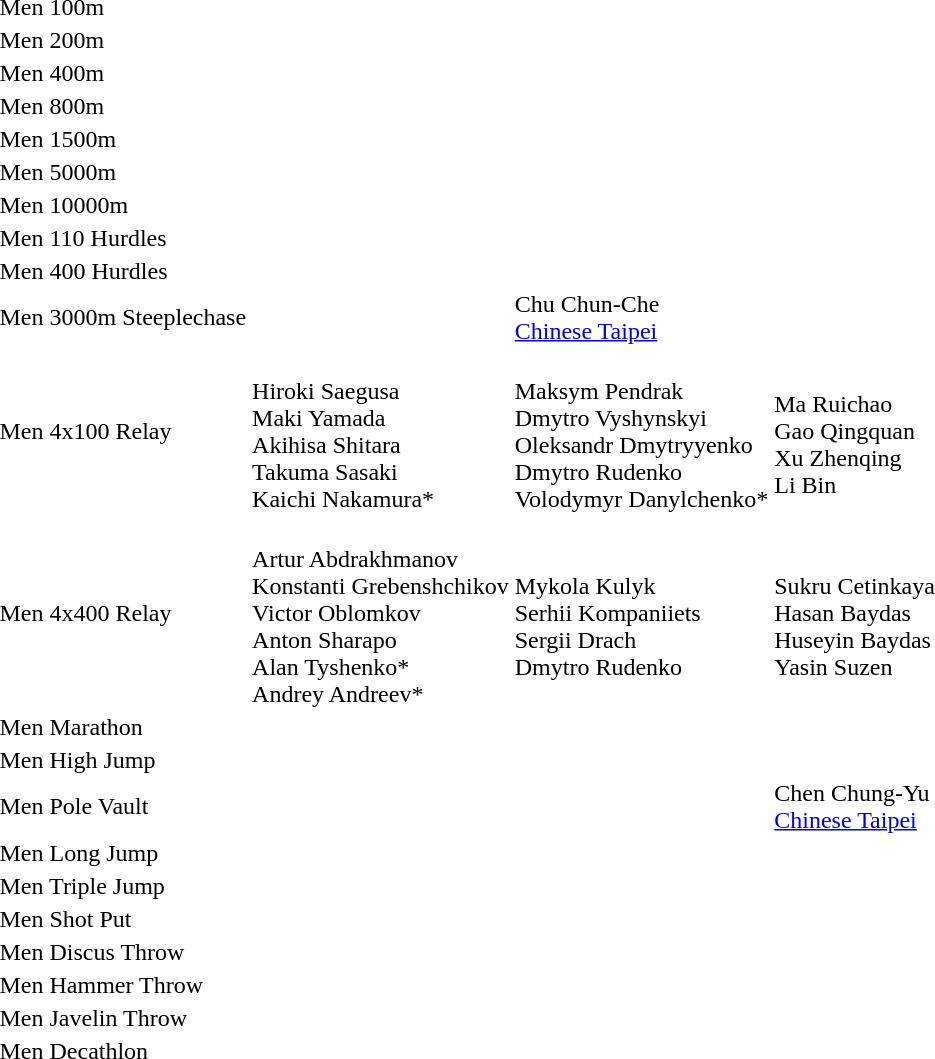<table>
<tr>
<td>Men 100m</td>
<td></td>
<td></td>
<td></td>
</tr>
<tr>
<td>Men 200m</td>
<td></td>
<td></td>
<td></td>
</tr>
<tr>
<td>Men 400m</td>
<td></td>
<td></td>
<td></td>
</tr>
<tr>
<td>Men 800m</td>
<td></td>
<td></td>
<td></td>
</tr>
<tr>
<td>Men 1500m</td>
<td></td>
<td></td>
<td></td>
</tr>
<tr>
<td>Men 5000m</td>
<td></td>
<td></td>
<td></td>
</tr>
<tr>
<td>Men 10000m</td>
<td></td>
<td></td>
<td></td>
</tr>
<tr>
<td>Men 110 Hurdles</td>
<td></td>
<td></td>
<td></td>
</tr>
<tr>
<td>Men 400 Hurdles</td>
<td></td>
<td></td>
<td></td>
</tr>
<tr>
<td>Men 3000m Steeplechase</td>
<td></td>
<td>Chu Chun-Che<br> <a href='#'>Chinese Taipei</a></td>
<td></td>
</tr>
<tr>
<td>Men 4x100 Relay</td>
<td><br>Hiroki Saegusa<br>Maki Yamada<br>Akihisa Shitara<br>Takuma Sasaki<br>Kaichi Nakamura*</td>
<td><br>Maksym Pendrak<br>Dmytro Vyshynskyi<br>Oleksandr Dmytryyenko<br>Dmytro Rudenko<br>Volodymyr Danylchenko*</td>
<td><br>Ma Ruichao<br>Gao Qingquan<br>Xu Zhenqing<br>Li Bin</td>
</tr>
<tr>
<td>Men 4x400 Relay</td>
<td><br>Artur Abdrakhmanov<br>Konstanti Grebenshchikov<br>Victor Oblomkov<br>Anton Sharapo<br>Alan Tyshenko*<br>Andrey Andreev*</td>
<td><br>Mykola Kulyk<br>Serhii Kompaniiets<br>Sergii Drach<br>Dmytro Rudenko</td>
<td><br>Sukru Cetinkaya<br>Hasan Baydas<br>Huseyin Baydas<br>Yasin Suzen</td>
</tr>
<tr>
<td>Men Marathon</td>
<td></td>
<td></td>
<td></td>
</tr>
<tr>
<td>Men High Jump</td>
<td></td>
<td></td>
<td></td>
</tr>
<tr>
<td>Men Pole Vault</td>
<td></td>
<td></td>
<td>Chen Chung-Yu<br> <a href='#'>Chinese Taipei</a></td>
</tr>
<tr>
<td>Men Long Jump</td>
<td></td>
<td></td>
<td></td>
</tr>
<tr>
<td>Men Triple Jump</td>
<td></td>
<td></td>
<td></td>
</tr>
<tr>
<td>Men Shot Put</td>
<td></td>
<td></td>
<td></td>
</tr>
<tr>
<td>Men Discus Throw</td>
<td></td>
<td></td>
<td></td>
</tr>
<tr>
<td>Men Hammer Throw</td>
<td></td>
<td></td>
<td></td>
</tr>
<tr>
<td>Men Javelin Throw</td>
<td></td>
<td></td>
<td></td>
</tr>
<tr>
<td>Men Decathlon</td>
<td></td>
<td></td>
<td></td>
</tr>
</table>
